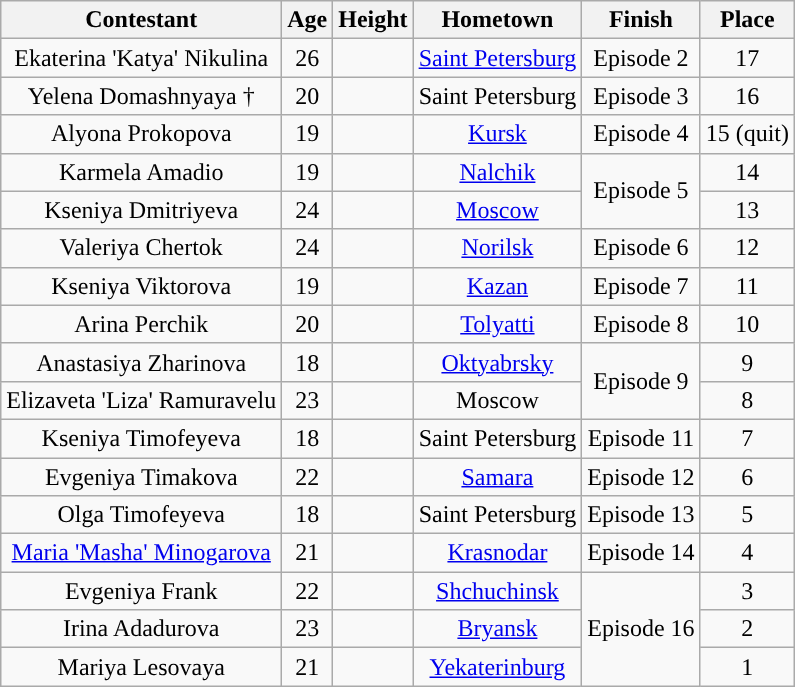<table class="wikitable sortable" style="text-align:center;">
<tr>
<th>Contestant</th>
<th>Age</th>
<th>Height</th>
<th>Hometown</th>
<th>Finish</th>
<th>Place</th>
</tr>
<tr>
<td>Ekaterina 'Katya' Nikulina</td>
<td>26</td>
<td></td>
<td><a href='#'>Saint Petersburg</a></td>
<td>Episode 2</td>
<td>17</td>
</tr>
<tr>
<td>Yelena Domashnyaya †</td>
<td>20</td>
<td></td>
<td>Saint Petersburg</td>
<td>Episode 3</td>
<td>16</td>
</tr>
<tr>
<td>Alyona Prokopova</td>
<td>19</td>
<td></td>
<td><a href='#'>Kursk</a></td>
<td>Episode 4</td>
<td>15 (quit)</td>
</tr>
<tr>
<td>Karmela Amadio</td>
<td>19</td>
<td></td>
<td><a href='#'>Nalchik</a></td>
<td rowspan="2">Episode 5</td>
<td>14</td>
</tr>
<tr>
<td>Kseniya Dmitriyeva</td>
<td>24</td>
<td></td>
<td><a href='#'>Moscow</a></td>
<td>13</td>
</tr>
<tr>
<td>Valeriya Chertok</td>
<td>24</td>
<td></td>
<td><a href='#'>Norilsk</a></td>
<td>Episode 6</td>
<td>12</td>
</tr>
<tr>
<td>Kseniya Viktorova</td>
<td>19</td>
<td></td>
<td><a href='#'>Kazan</a></td>
<td>Episode 7</td>
<td>11</td>
</tr>
<tr>
<td>Arina Perchik</td>
<td>20</td>
<td></td>
<td><a href='#'>Tolyatti</a></td>
<td>Episode 8</td>
<td>10</td>
</tr>
<tr>
<td>Anastasiya Zharinova</td>
<td>18</td>
<td></td>
<td><a href='#'>Oktyabrsky</a></td>
<td rowspan="2">Episode 9</td>
<td>9</td>
</tr>
<tr>
<td>Elizaveta 'Liza' Ramuravelu</td>
<td>23</td>
<td></td>
<td>Moscow</td>
<td>8</td>
</tr>
<tr>
<td>Kseniya Timofeyeva</td>
<td>18</td>
<td></td>
<td>Saint Petersburg</td>
<td>Episode 11</td>
<td>7</td>
</tr>
<tr>
<td>Evgeniya Timakova</td>
<td>22</td>
<td></td>
<td><a href='#'>Samara</a></td>
<td>Episode 12</td>
<td>6</td>
</tr>
<tr>
<td>Olga Timofeyeva</td>
<td>18</td>
<td></td>
<td>Saint Petersburg</td>
<td>Episode 13</td>
<td>5</td>
</tr>
<tr>
<td><a href='#'>Maria 'Masha' Minogarova</a></td>
<td>21</td>
<td></td>
<td><a href='#'>Krasnodar</a></td>
<td>Episode 14</td>
<td>4</td>
</tr>
<tr>
<td>Evgeniya Frank</td>
<td>22</td>
<td></td>
<td><a href='#'>Shchuchinsk</a></td>
<td rowspan="3">Episode 16</td>
<td>3</td>
</tr>
<tr>
<td>Irina Adadurova</td>
<td>23</td>
<td></td>
<td><a href='#'>Bryansk</a></td>
<td>2</td>
</tr>
<tr>
<td>Mariya Lesovaya</td>
<td>21</td>
<td></td>
<td><a href='#'>Yekaterinburg</a></td>
<td>1</td>
</tr>
</table>
